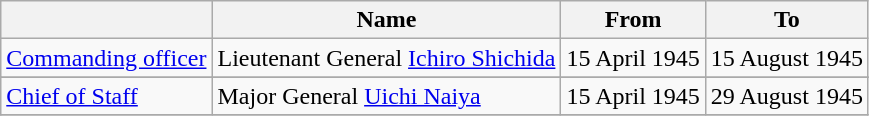<table class=wikitable>
<tr>
<th></th>
<th>Name</th>
<th>From</th>
<th>To</th>
</tr>
<tr>
<td><a href='#'>Commanding officer</a></td>
<td>Lieutenant General <a href='#'>Ichiro Shichida</a></td>
<td>15 April 1945</td>
<td>15 August 1945</td>
</tr>
<tr>
</tr>
<tr>
<td><a href='#'>Chief of Staff</a></td>
<td>Major General <a href='#'>Uichi Naiya</a></td>
<td>15 April 1945</td>
<td>29 August 1945</td>
</tr>
<tr>
</tr>
</table>
